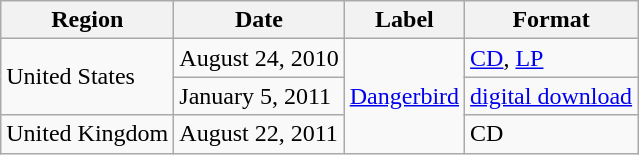<table class="wikitable">
<tr>
<th>Region</th>
<th>Date</th>
<th>Label</th>
<th>Format</th>
</tr>
<tr>
<td rowspan="2">United States</td>
<td>August 24, 2010</td>
<td rowspan="3"><a href='#'>Dangerbird</a></td>
<td><a href='#'>CD</a>, <a href='#'>LP</a></td>
</tr>
<tr>
<td>January 5, 2011</td>
<td><a href='#'>digital download</a></td>
</tr>
<tr>
<td>United Kingdom</td>
<td>August 22, 2011</td>
<td>CD</td>
</tr>
</table>
